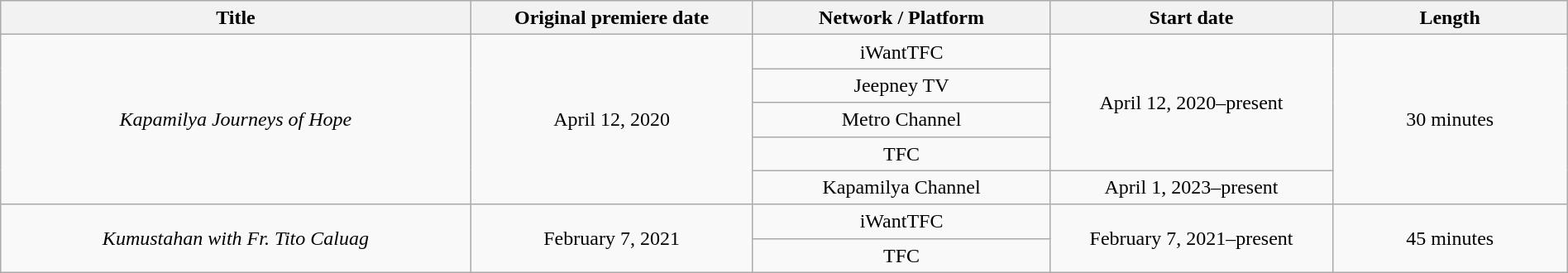<table class="wikitable sortable" style="text-align:center; font-size:100%; line-height:20px;" width="100%">
<tr>
<th style="width:30%;">Title</th>
<th style="width:18%;">Original premiere date</th>
<th style="width:19%;">Network / Platform</th>
<th style="width:18%;">Start date</th>
<th style="width:15%;">Length</th>
</tr>
<tr>
<td rowspan="5"><em>Kapamilya Journeys of Hope</em></td>
<td rowspan="5">April 12, 2020</td>
<td>iWantTFC</td>
<td rowspan="4">April 12, 2020–present</td>
<td rowspan="5">30 minutes</td>
</tr>
<tr>
<td>Jeepney TV</td>
</tr>
<tr>
<td>Metro Channel</td>
</tr>
<tr>
<td>TFC</td>
</tr>
<tr>
<td>Kapamilya Channel</td>
<td>April 1, 2023–present</td>
</tr>
<tr>
<td rowspan="2"><em>Kumustahan with Fr. Tito Caluag</em></td>
<td rowspan="2">February 7, 2021</td>
<td>iWantTFC</td>
<td rowspan="2">February 7, 2021–present</td>
<td rowspan="2">45 minutes</td>
</tr>
<tr>
<td>TFC</td>
</tr>
</table>
